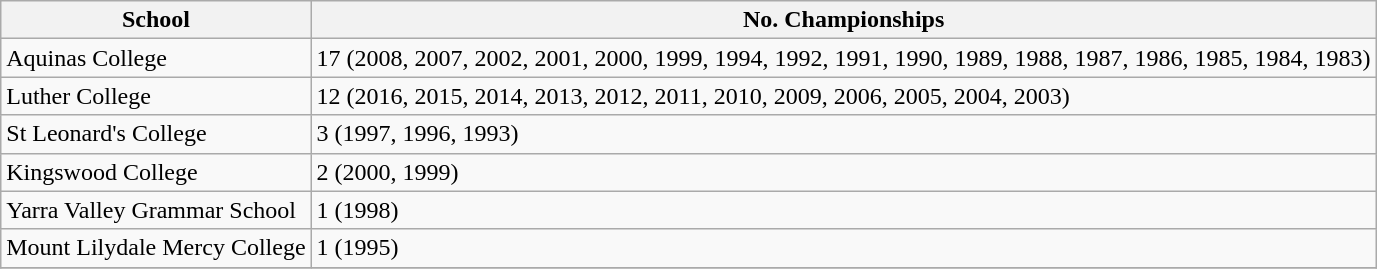<table class="wikitable">
<tr>
<th>School</th>
<th>No. Championships</th>
</tr>
<tr>
<td>Aquinas College</td>
<td>17 (2008, 2007, 2002, 2001, 2000, 1999, 1994, 1992, 1991, 1990, 1989, 1988, 1987, 1986, 1985, 1984, 1983)</td>
</tr>
<tr>
<td>Luther College</td>
<td>12 (2016, 2015, 2014, 2013, 2012, 2011, 2010, 2009, 2006, 2005, 2004, 2003)</td>
</tr>
<tr>
<td>St Leonard's College</td>
<td>3 (1997, 1996, 1993)</td>
</tr>
<tr>
<td>Kingswood College</td>
<td>2 (2000, 1999)</td>
</tr>
<tr>
<td>Yarra Valley Grammar School</td>
<td>1 (1998)</td>
</tr>
<tr>
<td>Mount Lilydale Mercy College</td>
<td>1 (1995)</td>
</tr>
<tr>
</tr>
</table>
